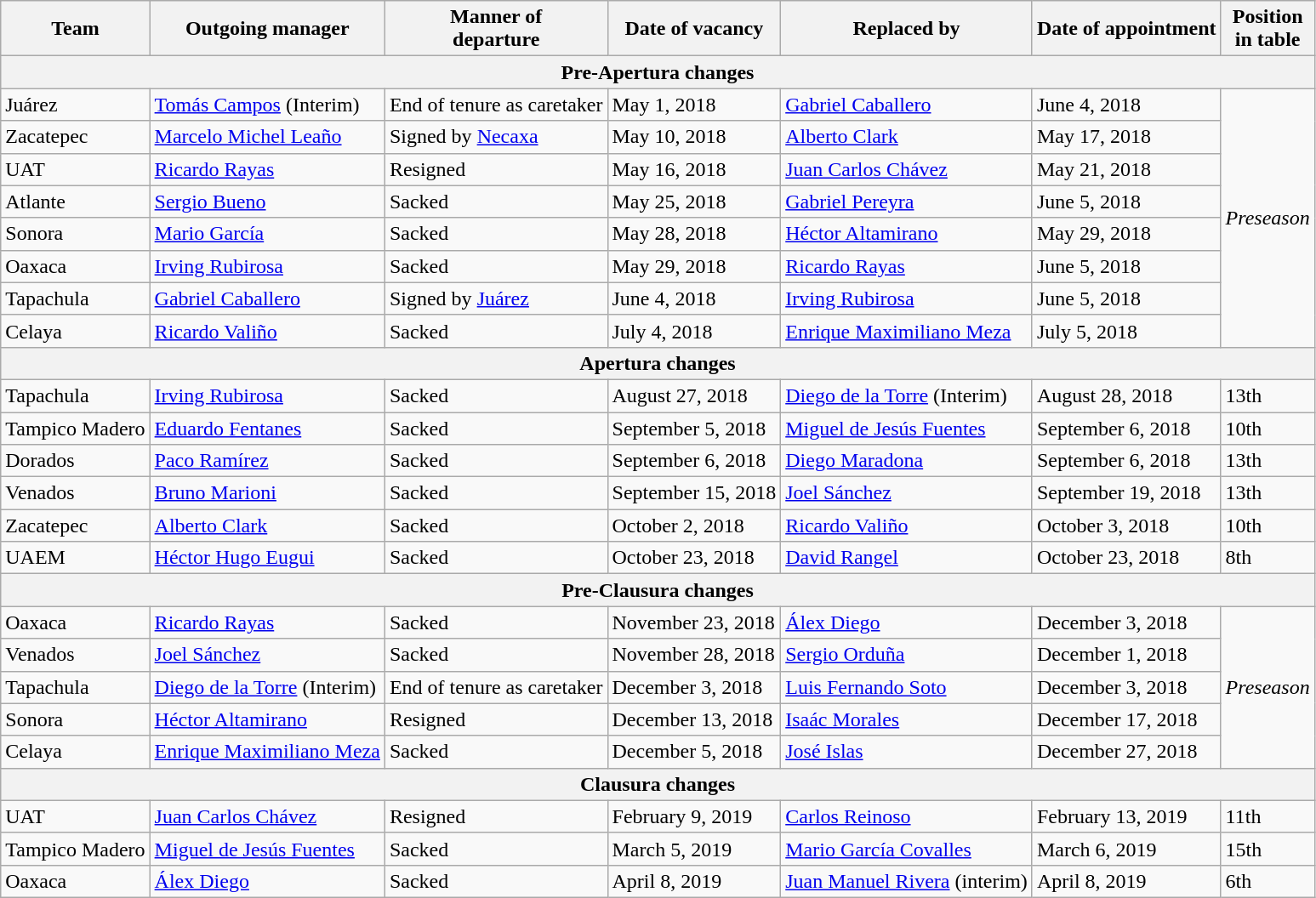<table class="wikitable sortable">
<tr>
<th>Team</th>
<th>Outgoing manager</th>
<th>Manner of <br> departure</th>
<th>Date of vacancy</th>
<th>Replaced by</th>
<th>Date of appointment</th>
<th>Position <br> in table</th>
</tr>
<tr>
<th colspan=7>Pre-Apertura changes</th>
</tr>
<tr>
<td>Juárez</td>
<td> <a href='#'>Tomás Campos</a> (Interim)</td>
<td>End of tenure as caretaker</td>
<td>May 1, 2018</td>
<td> <a href='#'>Gabriel Caballero</a></td>
<td>June 4, 2018</td>
<td rowspan=8><em>Preseason</em></td>
</tr>
<tr>
<td>Zacatepec</td>
<td> <a href='#'>Marcelo Michel Leaño</a></td>
<td>Signed by <a href='#'>Necaxa</a></td>
<td>May 10, 2018</td>
<td> <a href='#'>Alberto Clark</a></td>
<td>May 17, 2018</td>
</tr>
<tr>
<td>UAT</td>
<td> <a href='#'>Ricardo Rayas</a></td>
<td>Resigned</td>
<td>May 16, 2018</td>
<td> <a href='#'>Juan Carlos Chávez</a></td>
<td>May 21, 2018</td>
</tr>
<tr>
<td>Atlante</td>
<td> <a href='#'>Sergio Bueno</a></td>
<td>Sacked</td>
<td>May 25, 2018</td>
<td> <a href='#'>Gabriel Pereyra</a></td>
<td>June 5, 2018</td>
</tr>
<tr>
<td>Sonora</td>
<td> <a href='#'>Mario García</a></td>
<td>Sacked</td>
<td>May 28, 2018</td>
<td> <a href='#'>Héctor Altamirano</a></td>
<td>May 29, 2018</td>
</tr>
<tr>
<td>Oaxaca</td>
<td> <a href='#'>Irving Rubirosa</a></td>
<td>Sacked</td>
<td>May 29, 2018</td>
<td> <a href='#'>Ricardo Rayas</a></td>
<td>June 5, 2018</td>
</tr>
<tr>
<td>Tapachula</td>
<td> <a href='#'>Gabriel Caballero</a></td>
<td>Signed by <a href='#'>Juárez</a></td>
<td>June 4, 2018</td>
<td> <a href='#'>Irving Rubirosa</a></td>
<td>June 5, 2018</td>
</tr>
<tr>
<td>Celaya</td>
<td> <a href='#'>Ricardo Valiño</a></td>
<td>Sacked</td>
<td>July 4, 2018</td>
<td> <a href='#'>Enrique Maximiliano Meza</a></td>
<td>July 5, 2018</td>
</tr>
<tr>
<th colspan=7>Apertura changes</th>
</tr>
<tr>
<td>Tapachula</td>
<td> <a href='#'>Irving Rubirosa</a></td>
<td>Sacked</td>
<td>August 27, 2018</td>
<td> <a href='#'>Diego de la Torre</a> (Interim)</td>
<td>August 28, 2018</td>
<td>13th</td>
</tr>
<tr>
<td>Tampico Madero</td>
<td> <a href='#'>Eduardo Fentanes</a></td>
<td>Sacked</td>
<td>September 5, 2018</td>
<td> <a href='#'>Miguel de Jesús Fuentes</a></td>
<td>September 6, 2018</td>
<td>10th</td>
</tr>
<tr>
<td>Dorados</td>
<td> <a href='#'>Paco Ramírez</a></td>
<td>Sacked</td>
<td>September 6, 2018</td>
<td> <a href='#'>Diego Maradona</a></td>
<td>September 6, 2018</td>
<td>13th</td>
</tr>
<tr>
<td>Venados</td>
<td> <a href='#'>Bruno Marioni</a></td>
<td>Sacked</td>
<td>September 15, 2018</td>
<td> <a href='#'>Joel Sánchez</a></td>
<td>September 19, 2018</td>
<td>13th</td>
</tr>
<tr>
<td>Zacatepec</td>
<td> <a href='#'>Alberto Clark</a></td>
<td>Sacked</td>
<td>October 2, 2018</td>
<td> <a href='#'>Ricardo Valiño</a></td>
<td>October 3, 2018</td>
<td>10th</td>
</tr>
<tr>
<td>UAEM</td>
<td> <a href='#'>Héctor Hugo Eugui</a></td>
<td>Sacked</td>
<td>October 23, 2018</td>
<td> <a href='#'>David Rangel</a></td>
<td>October 23, 2018</td>
<td>8th</td>
</tr>
<tr>
<th colspan=7>Pre-Clausura changes</th>
</tr>
<tr>
<td>Oaxaca</td>
<td> <a href='#'>Ricardo Rayas</a></td>
<td>Sacked</td>
<td>November 23, 2018</td>
<td> <a href='#'>Álex Diego</a></td>
<td>December 3, 2018</td>
<td rowspan=5><em>Preseason</em></td>
</tr>
<tr>
<td>Venados</td>
<td> <a href='#'>Joel Sánchez</a></td>
<td>Sacked</td>
<td>November 28, 2018</td>
<td> <a href='#'>Sergio Orduña</a></td>
<td>December 1, 2018</td>
</tr>
<tr>
<td>Tapachula</td>
<td> <a href='#'>Diego de la Torre</a> (Interim)</td>
<td>End of tenure as caretaker</td>
<td>December 3, 2018</td>
<td> <a href='#'>Luis Fernando Soto</a></td>
<td>December 3, 2018</td>
</tr>
<tr>
<td>Sonora</td>
<td> <a href='#'>Héctor Altamirano</a></td>
<td>Resigned</td>
<td>December 13, 2018</td>
<td> <a href='#'>Isaác Morales</a></td>
<td>December 17, 2018</td>
</tr>
<tr>
<td>Celaya</td>
<td> <a href='#'>Enrique Maximiliano Meza</a></td>
<td>Sacked</td>
<td>December 5, 2018</td>
<td> <a href='#'>José Islas</a></td>
<td>December 27, 2018</td>
</tr>
<tr>
<th colspan=7>Clausura changes</th>
</tr>
<tr>
<td>UAT</td>
<td> <a href='#'>Juan Carlos Chávez</a></td>
<td>Resigned</td>
<td>February 9, 2019</td>
<td>  <a href='#'>Carlos Reinoso</a></td>
<td>February 13, 2019</td>
<td>11th</td>
</tr>
<tr>
<td>Tampico Madero</td>
<td> <a href='#'>Miguel de Jesús Fuentes</a></td>
<td>Sacked</td>
<td>March 5, 2019</td>
<td> <a href='#'>Mario García Covalles</a></td>
<td>March 6, 2019</td>
<td>15th</td>
</tr>
<tr>
<td>Oaxaca</td>
<td> <a href='#'>Álex Diego</a></td>
<td>Sacked</td>
<td>April 8, 2019</td>
<td> <a href='#'>Juan Manuel Rivera</a> (interim)</td>
<td>April 8, 2019</td>
<td>6th</td>
</tr>
</table>
